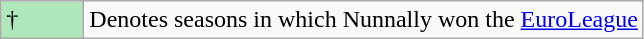<table class="wikitable">
<tr>
<td style="background:#AFE6BA; width:3em;">†</td>
<td>Denotes seasons in which Nunnally won the <a href='#'>EuroLeague</a></td>
</tr>
</table>
